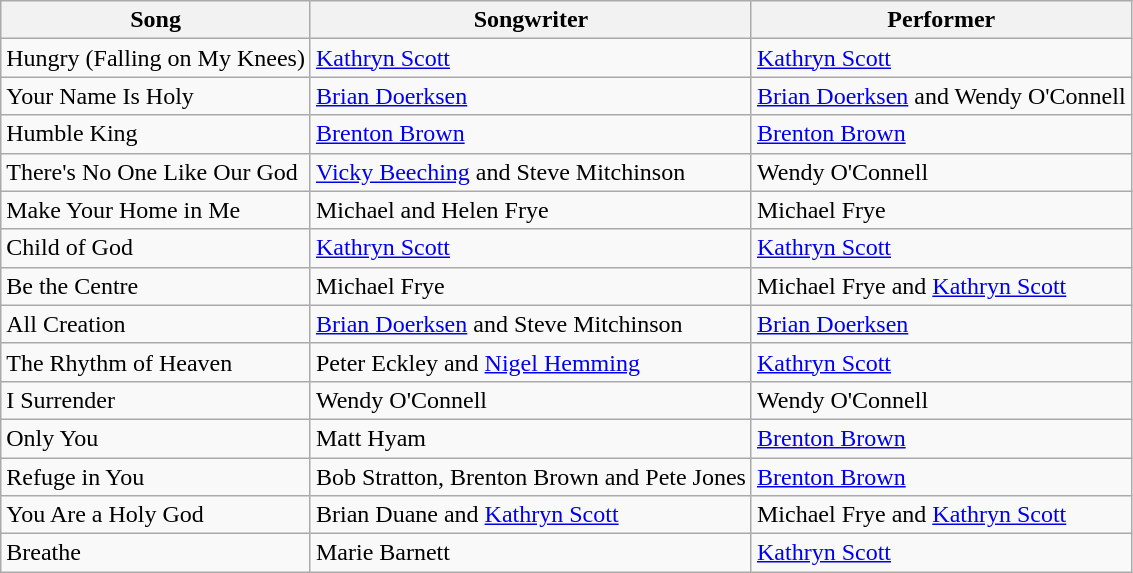<table class="wikitable">
<tr>
<th>Song</th>
<th>Songwriter</th>
<th>Performer</th>
</tr>
<tr>
<td>Hungry (Falling on My Knees)</td>
<td><a href='#'>Kathryn Scott</a></td>
<td><a href='#'>Kathryn Scott</a></td>
</tr>
<tr>
<td>Your Name Is Holy</td>
<td><a href='#'>Brian Doerksen</a></td>
<td><a href='#'>Brian Doerksen</a> and Wendy O'Connell</td>
</tr>
<tr>
<td>Humble King</td>
<td><a href='#'>Brenton Brown</a></td>
<td><a href='#'>Brenton Brown</a></td>
</tr>
<tr>
<td>There's No One Like Our God</td>
<td><a href='#'>Vicky Beeching</a> and Steve Mitchinson</td>
<td>Wendy O'Connell</td>
</tr>
<tr>
<td>Make Your Home in Me</td>
<td>Michael and Helen Frye</td>
<td>Michael Frye</td>
</tr>
<tr>
<td>Child of God</td>
<td><a href='#'>Kathryn Scott</a></td>
<td><a href='#'>Kathryn Scott</a></td>
</tr>
<tr>
<td>Be the Centre</td>
<td>Michael Frye</td>
<td>Michael Frye and <a href='#'>Kathryn Scott</a></td>
</tr>
<tr>
<td>All Creation</td>
<td><a href='#'>Brian Doerksen</a> and Steve Mitchinson</td>
<td><a href='#'>Brian Doerksen</a></td>
</tr>
<tr>
<td>The Rhythm of Heaven</td>
<td>Peter Eckley and <a href='#'>Nigel Hemming</a></td>
<td><a href='#'>Kathryn Scott</a></td>
</tr>
<tr>
<td>I Surrender</td>
<td>Wendy O'Connell</td>
<td>Wendy O'Connell</td>
</tr>
<tr>
<td>Only You</td>
<td>Matt Hyam</td>
<td><a href='#'>Brenton Brown</a></td>
</tr>
<tr>
<td>Refuge in You</td>
<td>Bob Stratton, Brenton Brown and Pete Jones</td>
<td><a href='#'>Brenton Brown</a></td>
</tr>
<tr>
<td>You Are a Holy God</td>
<td>Brian Duane and <a href='#'>Kathryn Scott</a></td>
<td>Michael Frye and <a href='#'>Kathryn Scott</a></td>
</tr>
<tr>
<td>Breathe</td>
<td>Marie Barnett</td>
<td><a href='#'>Kathryn Scott</a></td>
</tr>
</table>
